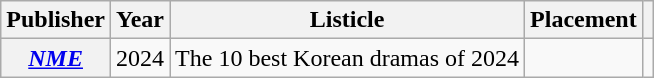<table class="wikitable plainrowheaders" style="text-align:center">
<tr>
<th scope="col">Publisher</th>
<th scope="col">Year</th>
<th scope="col">Listicle</th>
<th scope="col">Placement</th>
<th scope="col" class="unsortable"></th>
</tr>
<tr>
<th scope="row"><em><a href='#'>NME</a></em></th>
<td>2024</td>
<td style="text-align:left">The 10 best Korean dramas of 2024</td>
<td></td>
<td></td>
</tr>
</table>
